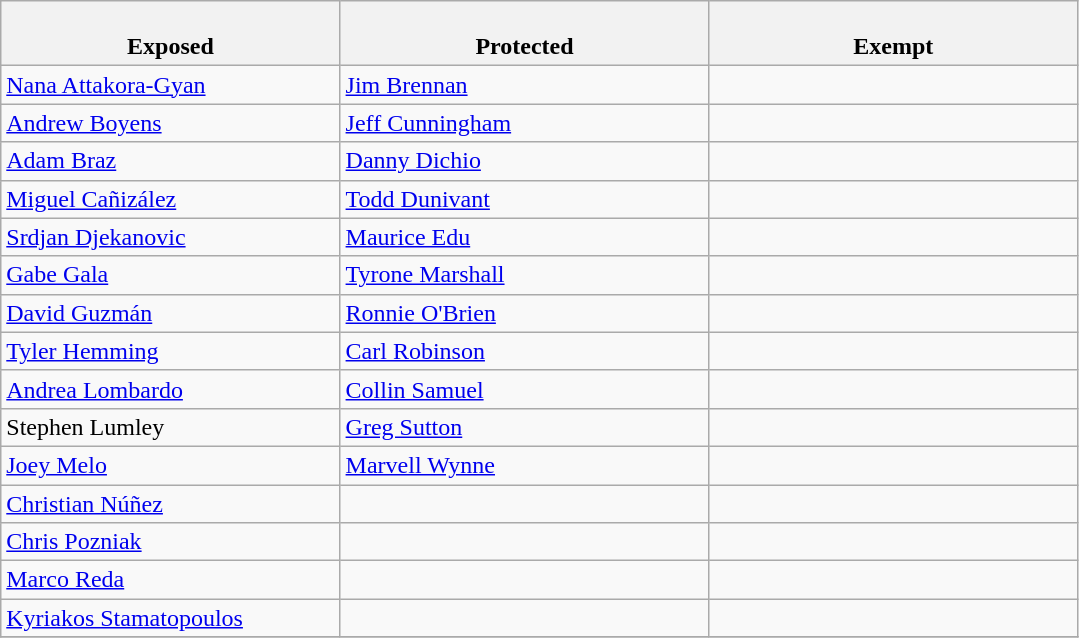<table class="wikitable">
<tr>
<th style="width:23%"><br>Exposed</th>
<th style="width:25%"><br>Protected</th>
<th style="width:25%"><br>Exempt</th>
</tr>
<tr>
<td><a href='#'>Nana Attakora-Gyan</a></td>
<td><a href='#'>Jim Brennan</a></td>
<td></td>
</tr>
<tr>
<td><a href='#'>Andrew Boyens</a></td>
<td><a href='#'>Jeff Cunningham</a></td>
<td></td>
</tr>
<tr>
<td><a href='#'>Adam Braz</a></td>
<td><a href='#'>Danny Dichio</a></td>
<td></td>
</tr>
<tr>
<td><a href='#'>Miguel Cañizález</a></td>
<td><a href='#'>Todd Dunivant</a></td>
<td></td>
</tr>
<tr>
<td><a href='#'>Srdjan Djekanovic</a></td>
<td><a href='#'>Maurice Edu</a></td>
<td></td>
</tr>
<tr>
<td><a href='#'>Gabe Gala</a></td>
<td><a href='#'>Tyrone Marshall</a></td>
<td></td>
</tr>
<tr>
<td><a href='#'>David Guzmán</a></td>
<td><a href='#'>Ronnie O'Brien</a></td>
<td></td>
</tr>
<tr>
<td><a href='#'>Tyler Hemming</a></td>
<td><a href='#'>Carl Robinson</a></td>
<td></td>
</tr>
<tr>
<td><a href='#'>Andrea Lombardo</a></td>
<td><a href='#'>Collin Samuel</a></td>
<td></td>
</tr>
<tr>
<td>Stephen Lumley</td>
<td><a href='#'>Greg Sutton</a></td>
<td></td>
</tr>
<tr>
<td><a href='#'>Joey Melo</a></td>
<td><a href='#'>Marvell Wynne</a></td>
<td></td>
</tr>
<tr>
<td><a href='#'>Christian Núñez</a></td>
<td></td>
<td></td>
</tr>
<tr>
<td><a href='#'>Chris Pozniak</a></td>
<td></td>
<td></td>
</tr>
<tr>
<td><a href='#'>Marco Reda</a></td>
<td></td>
<td></td>
</tr>
<tr>
<td><a href='#'>Kyriakos Stamatopoulos</a></td>
<td></td>
<td></td>
</tr>
<tr>
</tr>
</table>
